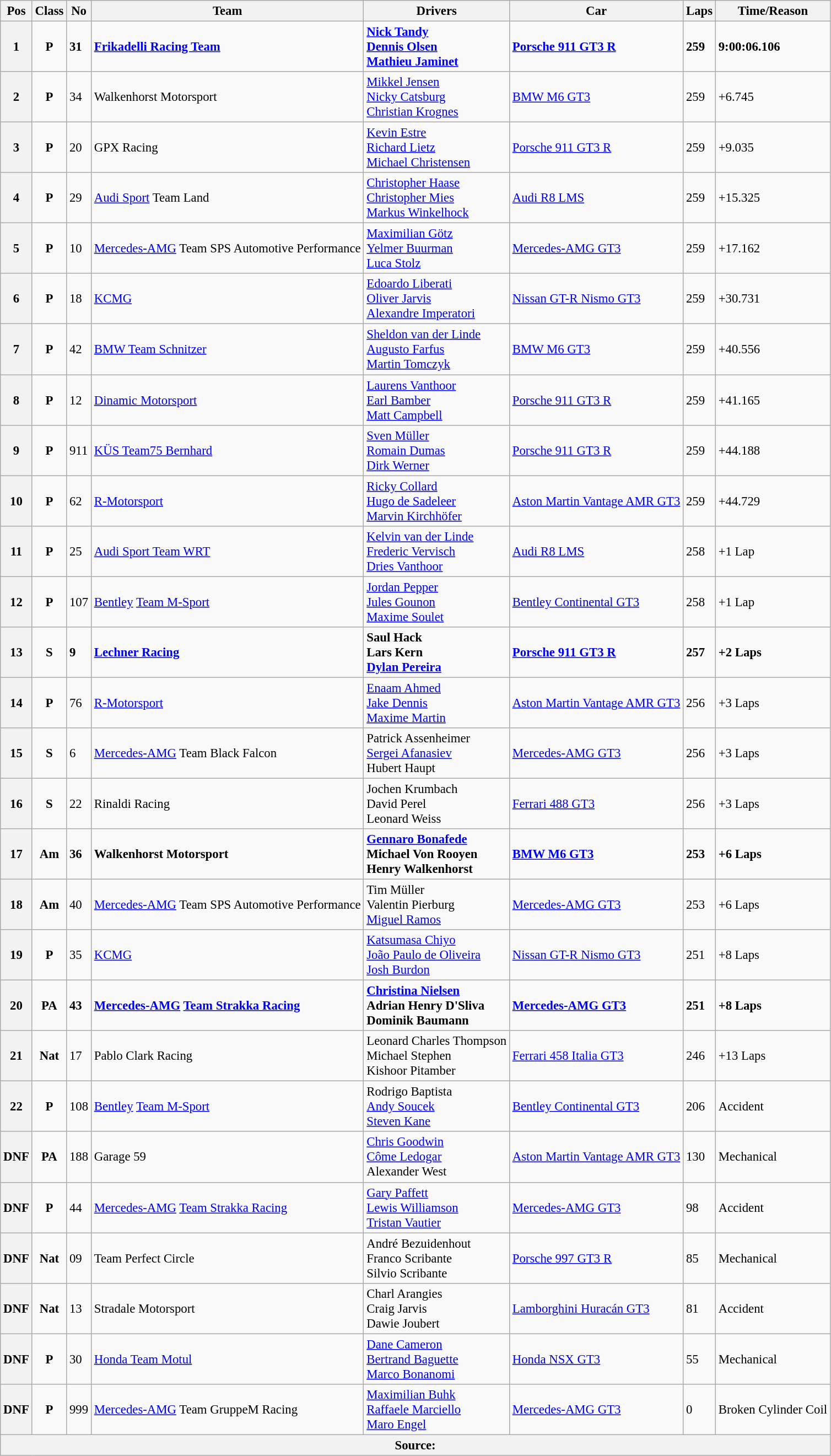<table class="wikitable sortable" style="font-size: 95%;">
<tr>
<th rowspan=1>Pos</th>
<th rowspan=1>Class</th>
<th rowspan=1>No</th>
<th rowspan=1>Team</th>
<th rowspan=1>Drivers</th>
<th rowspan=1>Car</th>
<th rowspan=1>Laps</th>
<th rowspan=q>Time/Reason</th>
</tr>
<tr>
<th>1</th>
<td align=center><strong><span>P</span></strong></td>
<td><strong>31</strong></td>
<td><strong> <a href='#'>Frikadelli Racing Team</a> </strong></td>
<td><strong> <a href='#'>Nick Tandy</a><br> <a href='#'>Dennis Olsen</a><br> <a href='#'>Mathieu Jaminet</a></strong></td>
<td><strong><a href='#'>Porsche 911 GT3 R</a></strong></td>
<td><strong>259</strong></td>
<td><strong>9:00:06.106</strong></td>
</tr>
<tr>
<th>2</th>
<td align=center><strong><span>P</span></strong></td>
<td>34</td>
<td> Walkenhorst Motorsport</td>
<td> <a href='#'>Mikkel Jensen</a><br> <a href='#'>Nicky Catsburg</a><br> <a href='#'>Christian Krognes</a></td>
<td><a href='#'>BMW M6 GT3</a></td>
<td>259</td>
<td>+6.745</td>
</tr>
<tr>
<th>3</th>
<td align=center><strong><span>P</span></strong></td>
<td>20</td>
<td> GPX Racing</td>
<td> <a href='#'>Kevin Estre</a><br> <a href='#'>Richard Lietz</a><br> <a href='#'>Michael Christensen</a></td>
<td><a href='#'>Porsche 911 GT3 R</a></td>
<td>259</td>
<td>+9.035</td>
</tr>
<tr>
<th>4</th>
<td align=center><strong><span>P</span></strong></td>
<td>29</td>
<td> <a href='#'>Audi Sport</a> Team Land</td>
<td> <a href='#'>Christopher Haase</a><br> <a href='#'>Christopher Mies</a><br> <a href='#'>Markus Winkelhock</a></td>
<td><a href='#'>Audi R8 LMS</a></td>
<td>259</td>
<td>+15.325</td>
</tr>
<tr>
<th>5</th>
<td align=center><strong><span>P</span></strong></td>
<td>10</td>
<td> <a href='#'>Mercedes-AMG</a> Team SPS Automotive Performance</td>
<td> <a href='#'>Maximilian Götz</a><br> <a href='#'>Yelmer Buurman</a><br> <a href='#'>Luca Stolz</a></td>
<td><a href='#'>Mercedes-AMG GT3</a></td>
<td>259</td>
<td>+17.162</td>
</tr>
<tr>
<th>6</th>
<td align=center><strong><span>P</span></strong></td>
<td>18</td>
<td> <a href='#'>KCMG</a></td>
<td> <a href='#'>Edoardo Liberati</a><br> <a href='#'>Oliver Jarvis</a><br> <a href='#'>Alexandre Imperatori</a></td>
<td><a href='#'>Nissan GT-R Nismo GT3</a></td>
<td>259</td>
<td>+30.731</td>
</tr>
<tr>
<th>7</th>
<td align=center><strong><span>P</span></strong></td>
<td>42</td>
<td> <a href='#'>BMW Team Schnitzer</a></td>
<td> <a href='#'>Sheldon van der Linde</a><br> <a href='#'>Augusto Farfus</a><br> <a href='#'>Martin Tomczyk</a></td>
<td><a href='#'>BMW M6 GT3</a></td>
<td>259</td>
<td>+40.556</td>
</tr>
<tr>
<th>8</th>
<td align=center><strong><span>P</span></strong></td>
<td>12</td>
<td> <a href='#'>Dinamic Motorsport</a></td>
<td> <a href='#'>Laurens Vanthoor</a><br> <a href='#'>Earl Bamber</a><br> <a href='#'>Matt Campbell</a></td>
<td><a href='#'>Porsche 911 GT3 R</a></td>
<td>259</td>
<td>+41.165</td>
</tr>
<tr>
<th>9</th>
<td align=center><strong><span>P</span></strong></td>
<td>911</td>
<td> <a href='#'>KÜS Team75 Bernhard</a></td>
<td> <a href='#'>Sven Müller</a><br> <a href='#'>Romain Dumas</a><br> <a href='#'>Dirk Werner</a></td>
<td><a href='#'>Porsche 911 GT3 R</a></td>
<td>259</td>
<td>+44.188</td>
</tr>
<tr>
<th>10</th>
<td align=center><strong><span>P</span></strong></td>
<td>62</td>
<td> <a href='#'>R-Motorsport</a></td>
<td> <a href='#'>Ricky Collard</a><br> <a href='#'>Hugo de Sadeleer</a><br> <a href='#'>Marvin Kirchhöfer</a></td>
<td><a href='#'>Aston Martin Vantage AMR GT3</a></td>
<td>259</td>
<td>+44.729</td>
</tr>
<tr>
<th>11</th>
<td align=center><strong><span>P</span></strong></td>
<td>25</td>
<td> <a href='#'>Audi Sport Team WRT</a></td>
<td> <a href='#'>Kelvin van der Linde</a><br> <a href='#'>Frederic Vervisch</a><br> <a href='#'>Dries Vanthoor</a></td>
<td><a href='#'>Audi R8 LMS</a></td>
<td>258</td>
<td>+1 Lap</td>
</tr>
<tr>
<th>12</th>
<td align=center><strong><span>P</span></strong></td>
<td>107</td>
<td> <a href='#'>Bentley</a> <a href='#'>Team M-Sport</a></td>
<td> <a href='#'>Jordan Pepper</a> <br> <a href='#'>Jules Gounon</a><br> <a href='#'>Maxime Soulet</a></td>
<td><a href='#'>Bentley Continental GT3</a></td>
<td>258</td>
<td>+1 Lap</td>
</tr>
<tr>
<th>13</th>
<td align=center><strong><span>S</span></strong></td>
<td><strong>9</strong></td>
<td><strong> <a href='#'>Lechner Racing</a></strong></td>
<td><strong> Saul Hack <br> Lars Kern<br> <a href='#'>Dylan Pereira</a></strong></td>
<td><strong><a href='#'>Porsche 911 GT3 R</a></strong></td>
<td><strong>257</strong></td>
<td><strong>+2 Laps</strong></td>
</tr>
<tr>
<th>14</th>
<td align=center><strong><span>P</span></strong></td>
<td>76</td>
<td> <a href='#'>R-Motorsport</a></td>
<td> <a href='#'>Enaam Ahmed</a><br> <a href='#'>Jake Dennis</a><br> <a href='#'>Maxime Martin</a></td>
<td><a href='#'>Aston Martin Vantage AMR GT3</a></td>
<td>256</td>
<td>+3 Laps</td>
</tr>
<tr>
<th>15</th>
<td align=center><strong><span>S</span></strong></td>
<td>6</td>
<td> <a href='#'>Mercedes-AMG</a> Team Black Falcon</td>
<td> Patrick Assenheimer <br> <a href='#'>Sergei Afanasiev</a><br> Hubert Haupt</td>
<td><a href='#'>Mercedes-AMG GT3</a></td>
<td>256</td>
<td>+3 Laps</td>
</tr>
<tr>
<th>16</th>
<td align=center><strong><span>S</span></strong></td>
<td>22</td>
<td> Rinaldi Racing</td>
<td> Jochen Krumbach <br> David Perel <br> Leonard Weiss</td>
<td><a href='#'>Ferrari 488 GT3</a></td>
<td>256</td>
<td>+3 Laps</td>
</tr>
<tr>
<th>17</th>
<td align=center><strong><span>Am</span></strong></td>
<td><strong>36</strong></td>
<td><strong> Walkenhorst Motorsport </strong></td>
<td><strong> <a href='#'>Gennaro Bonafede</a> <br> Michael Von Rooyen <br> Henry Walkenhorst</strong></td>
<td><strong><a href='#'>BMW M6 GT3</a></strong></td>
<td><strong>253</strong></td>
<td><strong>+6 Laps</strong></td>
</tr>
<tr>
<th>18</th>
<td align=center><strong><span>Am</span></strong></td>
<td>40</td>
<td> <a href='#'>Mercedes-AMG</a> Team SPS Automotive Performance</td>
<td> Tim Müller <br> Valentin Pierburg <br> <a href='#'>Miguel Ramos</a></td>
<td><a href='#'>Mercedes-AMG GT3</a></td>
<td>253</td>
<td>+6 Laps</td>
</tr>
<tr>
<th>19</th>
<td align=center><strong><span>P</span></strong></td>
<td>35</td>
<td> <a href='#'>KCMG</a></td>
<td> <a href='#'>Katsumasa Chiyo</a><br> <a href='#'>João Paulo de Oliveira</a><br> <a href='#'>Josh Burdon</a></td>
<td><a href='#'>Nissan GT-R Nismo GT3</a></td>
<td>251</td>
<td>+8 Laps</td>
</tr>
<tr>
<th>20</th>
<td align=center><strong><span>PA</span></strong></td>
<td><strong>43</strong></td>
<td><strong> <a href='#'>Mercedes-AMG</a> <a href='#'>Team Strakka Racing</a></strong></td>
<td><strong> <a href='#'>Christina Nielsen</a><br> Adrian Henry D'Sliva <br> Dominik Baumann</strong></td>
<td><strong><a href='#'>Mercedes-AMG GT3</a></strong></td>
<td><strong>251</strong></td>
<td><strong>+8 Laps</strong></td>
</tr>
<tr>
<th>21</th>
<td align=center><strong><span>Nat</span></strong></td>
<td>17</td>
<td> Pablo Clark Racing</td>
<td> Leonard Charles Thompson<br> Michael Stephen <br> Kishoor Pitamber</td>
<td><a href='#'>Ferrari 458 Italia GT3</a></td>
<td>246</td>
<td>+13 Laps</td>
</tr>
<tr>
<th>22</th>
<td align=center><strong><span>P</span></strong></td>
<td>108</td>
<td> <a href='#'>Bentley</a> <a href='#'>Team M-Sport</a></td>
<td> Rodrigo Baptista <br> <a href='#'>Andy Soucek</a><br> <a href='#'>Steven Kane</a></td>
<td><a href='#'>Bentley Continental GT3</a></td>
<td>206</td>
<td>Accident</td>
</tr>
<tr>
<th>DNF</th>
<td align=center><strong><span>PA</span></strong></td>
<td>188</td>
<td> Garage 59</td>
<td> <a href='#'>Chris Goodwin</a><br> <a href='#'>Côme Ledogar</a><br> Alexander West</td>
<td><a href='#'>Aston Martin Vantage AMR GT3</a></td>
<td>130</td>
<td>Mechanical</td>
</tr>
<tr>
<th>DNF</th>
<td align=center><strong><span>P</span></strong></td>
<td>44</td>
<td> <a href='#'>Mercedes-AMG</a> <a href='#'>Team Strakka Racing</a></td>
<td> <a href='#'>Gary Paffett</a><br> <a href='#'>Lewis Williamson</a><br> <a href='#'>Tristan Vautier</a></td>
<td><a href='#'>Mercedes-AMG GT3</a></td>
<td>98</td>
<td>Accident</td>
</tr>
<tr>
<th>DNF</th>
<td align=center><strong><span>Nat</span></strong></td>
<td>09</td>
<td> Team Perfect Circle</td>
<td> André Bezuidenhout <br> Franco Scribante <br> Silvio Scribante</td>
<td><a href='#'>Porsche 997 GT3 R</a></td>
<td>85</td>
<td>Mechanical</td>
</tr>
<tr>
<th>DNF</th>
<td align=center><strong><span>Nat</span></strong></td>
<td>13</td>
<td> Stradale Motorsport</td>
<td> Charl Arangies <br> Craig Jarvis <br> Dawie Joubert</td>
<td><a href='#'>Lamborghini Huracán GT3</a></td>
<td>81</td>
<td>Accident</td>
</tr>
<tr>
<th>DNF</th>
<td align=center><strong><span>P</span></strong></td>
<td>30</td>
<td> <a href='#'>Honda Team Motul</a></td>
<td> <a href='#'>Dane Cameron</a> <br> <a href='#'>Bertrand Baguette</a> <br> <a href='#'>Marco Bonanomi</a></td>
<td><a href='#'>Honda NSX GT3</a></td>
<td>55</td>
<td>Mechanical</td>
</tr>
<tr>
<th>DNF</th>
<td align=center><strong><span>P</span></strong></td>
<td>999</td>
<td> <a href='#'>Mercedes-AMG</a> Team GruppeM Racing</td>
<td> <a href='#'>Maximilian Buhk</a><br> <a href='#'>Raffaele Marciello</a><br> <a href='#'>Maro Engel</a></td>
<td><a href='#'>Mercedes-AMG GT3</a></td>
<td>0</td>
<td>Broken Cylinder Coil</td>
</tr>
<tr>
<th colspan=8>Source:</th>
</tr>
</table>
